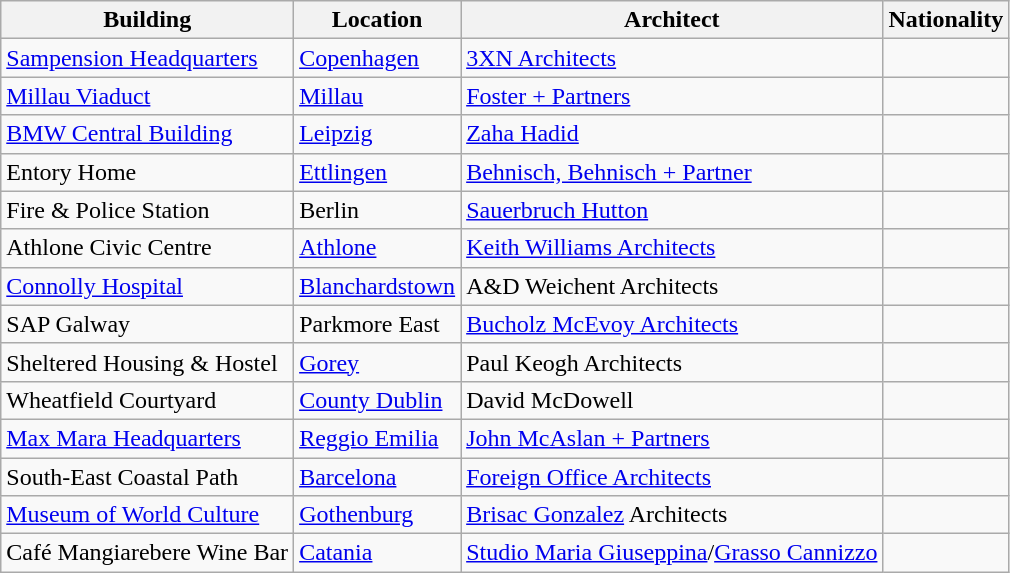<table class="wikitable" border="1">
<tr>
<th header 1>Building</th>
<th header 2>Location</th>
<th header 3>Architect</th>
<th header 4>Nationality</th>
</tr>
<tr>
<td row 1, cell 1><a href='#'>Sampension Headquarters</a></td>
<td row 1, cell 2><a href='#'>Copenhagen</a><br></td>
<td row 1, cell 3><a href='#'>3XN Architects</a></td>
<td row 1, cell 4></td>
</tr>
<tr>
<td row 2, cell 1><a href='#'>Millau Viaduct</a></td>
<td row 2, cell 2><a href='#'>Millau</a><br> </td>
<td row 2, cell 3><a href='#'>Foster + Partners</a></td>
<td row 2, cell 4></td>
</tr>
<tr>
<td row 3, cell 1><a href='#'>BMW Central Building</a></td>
<td row 3, cell 2><a href='#'>Leipzig</a><br></td>
<td row 3, cell 3><a href='#'>Zaha Hadid</a></td>
<td row 3, cell 4></td>
</tr>
<tr>
<td row 4, cell 1>Entory Home</td>
<td row 4, cell 2><a href='#'>Ettlingen</a><br></td>
<td row 4, cell 3><a href='#'>Behnisch, Behnisch + Partner</a></td>
<td row 4, cell 4></td>
</tr>
<tr>
<td row 5, cell 1>Fire & Police Station</td>
<td row 5, cell 2>Berlin<br></td>
<td row 5, cell 3><a href='#'>Sauerbruch Hutton</a></td>
<td row 5, cell 4></td>
</tr>
<tr>
<td row 6, cell 1>Athlone Civic Centre</td>
<td row 6, cell 2><a href='#'>Athlone</a><br></td>
<td row 6, cell 3><a href='#'>Keith Williams Architects</a></td>
<td row 6, cell 4></td>
</tr>
<tr>
<td row 7, cell 1><a href='#'>Connolly Hospital</a></td>
<td row 7, cell 2><a href='#'>Blanchardstown</a><br></td>
<td row 7, cell 3>A&D Weichent Architects</td>
<td row 7, cell 4></td>
</tr>
<tr>
<td row 8, cell 1>SAP Galway</td>
<td row 8, cell 2>Parkmore East<br> </td>
<td row 8, cell 3><a href='#'>Bucholz McEvoy Architects</a></td>
<td row 8, cell 4></td>
</tr>
<tr>
<td row 9, cell 1>Sheltered Housing & Hostel</td>
<td row 9, cell 2><a href='#'>Gorey</a><br> </td>
<td row 9, cell 3>Paul Keogh Architects</td>
<td row 9, cell 4></td>
</tr>
<tr>
<td row 10, cell 1>Wheatfield Courtyard</td>
<td row 10, cell 2><a href='#'>County Dublin</a><br></td>
<td row 10, cell 3>David McDowell</td>
<td row 10, cell 4></td>
</tr>
<tr>
<td row 11, cell 1><a href='#'>Max Mara Headquarters</a></td>
<td row 11, cell 2><a href='#'>Reggio Emilia</a><br></td>
<td row 11, cell 3><a href='#'>John McAslan + Partners</a></td>
<td row 11, cell 4></td>
</tr>
<tr>
<td row 12, cell 1>South-East Coastal Path</td>
<td row 12, cell 2><a href='#'>Barcelona</a><br></td>
<td row 12, cell 3><a href='#'>Foreign Office Architects</a></td>
<td row 12, cell 4></td>
</tr>
<tr>
<td row 13, cell 1><a href='#'>Museum of World Culture</a></td>
<td row 13, cell 2><a href='#'>Gothenburg</a><br></td>
<td row 13, cell 3><a href='#'>Brisac Gonzalez</a> Architects</td>
<td row 13, cell 4></td>
</tr>
<tr>
<td row 14, cell 1>Café Mangiarebere Wine Bar</td>
<td row 14, cell 2><a href='#'>Catania</a><br></td>
<td row 14, cell 3><a href='#'>Studio Maria Giuseppina</a>/<a href='#'>Grasso Cannizzo</a></td>
<td row 14, cell 4></td>
</tr>
</table>
